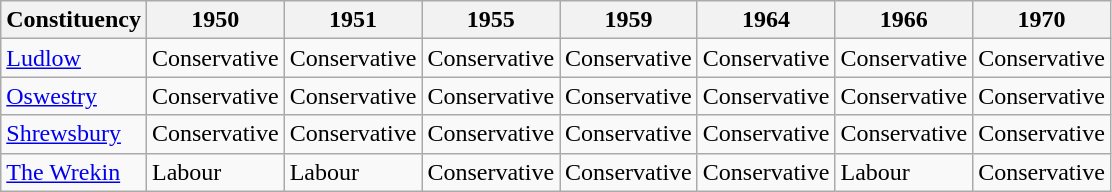<table class="wikitable sortable">
<tr>
<th>Constituency</th>
<th>1950</th>
<th>1951</th>
<th>1955</th>
<th>1959</th>
<th>1964</th>
<th>1966</th>
<th>1970</th>
</tr>
<tr>
<td><a href='#'>Ludlow</a></td>
<td bgcolor=>Conservative</td>
<td bgcolor=>Conservative</td>
<td bgcolor=>Conservative</td>
<td bgcolor=>Conservative</td>
<td bgcolor=>Conservative</td>
<td bgcolor=>Conservative</td>
<td bgcolor=>Conservative</td>
</tr>
<tr>
<td><a href='#'>Oswestry</a></td>
<td bgcolor=>Conservative</td>
<td bgcolor=>Conservative</td>
<td bgcolor=>Conservative</td>
<td bgcolor=>Conservative</td>
<td bgcolor=>Conservative</td>
<td bgcolor=>Conservative</td>
<td bgcolor=>Conservative</td>
</tr>
<tr>
<td><a href='#'>Shrewsbury</a></td>
<td bgcolor=>Conservative</td>
<td bgcolor=>Conservative</td>
<td bgcolor=>Conservative</td>
<td bgcolor=>Conservative</td>
<td bgcolor=>Conservative</td>
<td bgcolor=>Conservative</td>
<td bgcolor=>Conservative</td>
</tr>
<tr>
<td><a href='#'>The Wrekin</a></td>
<td bgcolor=>Labour</td>
<td bgcolor=>Labour</td>
<td bgcolor=>Conservative</td>
<td bgcolor=>Conservative</td>
<td bgcolor=>Conservative</td>
<td bgcolor=>Labour</td>
<td bgcolor=>Conservative</td>
</tr>
</table>
